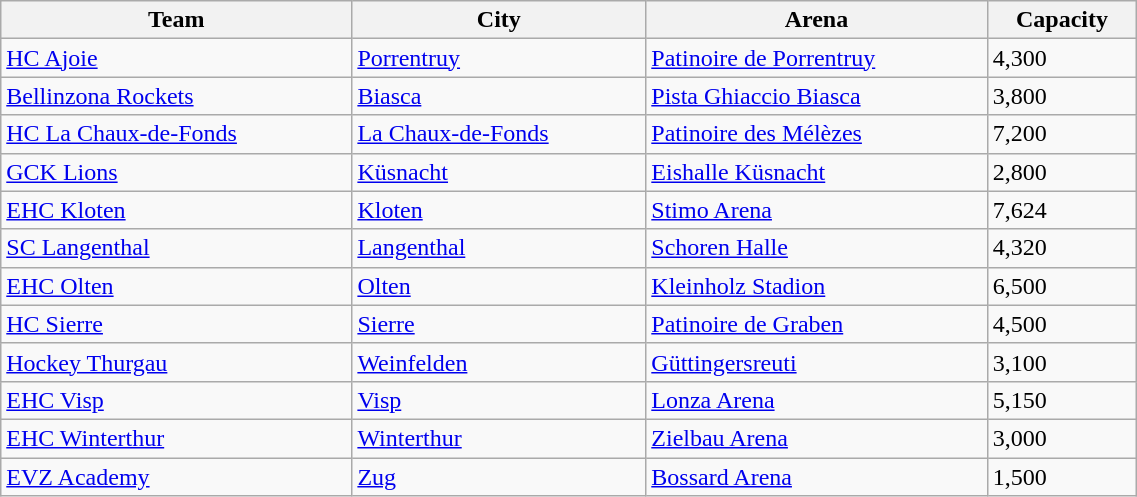<table class="wikitable" style="text-align:left" width=60%>
<tr>
<th>Team</th>
<th>City</th>
<th>Arena</th>
<th>Capacity</th>
</tr>
<tr>
<td><a href='#'>HC Ajoie</a></td>
<td><a href='#'>Porrentruy</a></td>
<td><a href='#'>Patinoire de Porrentruy</a></td>
<td>4,300</td>
</tr>
<tr>
<td><a href='#'>Bellinzona Rockets</a></td>
<td><a href='#'>Biasca</a></td>
<td><a href='#'>Pista Ghiaccio Biasca</a></td>
<td>3,800</td>
</tr>
<tr>
<td><a href='#'>HC La Chaux-de-Fonds</a></td>
<td><a href='#'>La Chaux-de-Fonds</a></td>
<td><a href='#'>Patinoire des Mélèzes</a></td>
<td>7,200</td>
</tr>
<tr>
<td><a href='#'>GCK Lions</a></td>
<td><a href='#'>Küsnacht</a></td>
<td><a href='#'>Eishalle Küsnacht</a></td>
<td>2,800</td>
</tr>
<tr>
<td><a href='#'>EHC Kloten</a></td>
<td><a href='#'>Kloten</a></td>
<td><a href='#'>Stimo Arena</a></td>
<td>7,624</td>
</tr>
<tr>
<td><a href='#'>SC Langenthal</a></td>
<td><a href='#'>Langenthal</a></td>
<td><a href='#'>Schoren Halle</a></td>
<td>4,320</td>
</tr>
<tr>
<td><a href='#'>EHC Olten</a></td>
<td><a href='#'>Olten</a></td>
<td><a href='#'>Kleinholz Stadion</a></td>
<td>6,500</td>
</tr>
<tr>
<td><a href='#'>HC Sierre</a></td>
<td><a href='#'>Sierre</a></td>
<td><a href='#'>Patinoire de Graben</a></td>
<td>4,500</td>
</tr>
<tr>
<td><a href='#'>Hockey Thurgau</a></td>
<td><a href='#'>Weinfelden</a></td>
<td><a href='#'>Güttingersreuti</a></td>
<td>3,100</td>
</tr>
<tr>
<td><a href='#'>EHC Visp</a></td>
<td><a href='#'>Visp</a></td>
<td><a href='#'>Lonza Arena</a></td>
<td>5,150</td>
</tr>
<tr>
<td><a href='#'>EHC Winterthur</a></td>
<td><a href='#'>Winterthur</a></td>
<td><a href='#'>Zielbau Arena</a></td>
<td>3,000</td>
</tr>
<tr>
<td><a href='#'>EVZ Academy</a></td>
<td><a href='#'>Zug</a></td>
<td><a href='#'>Bossard Arena</a></td>
<td>1,500</td>
</tr>
</table>
